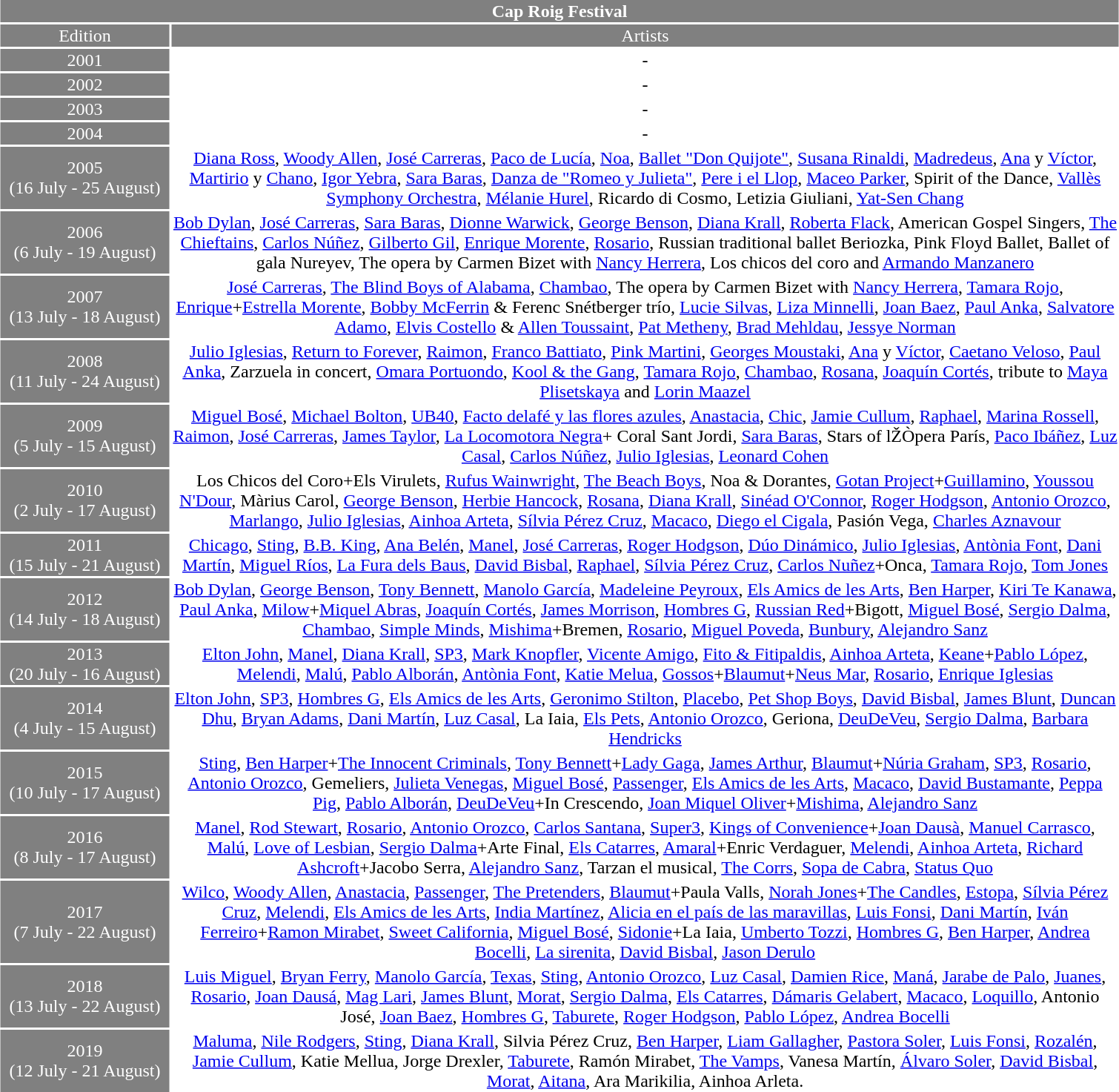<table align="center">
<tr>
<td align="center" style="color:white" bgcolor="gray" colspan=2><strong>Cap Roig Festival</strong></td>
</tr>
<tr>
<td align="center" style="width:150px;color:white" bgcolor="gray">Edition</td>
<td align="center" style="width:850px;color:white;background:gray;">Artists</td>
</tr>
<tr>
<td align="center" style="width:150px;color:white" bgcolor="gray">2001</td>
<td align="center" style="width:850px;color:black;background;white;">-</td>
</tr>
<tr>
<td align="center" style="width:150px;color:white" bgcolor="gray">2002</td>
<td align="center" style="width:850px;color:black;background;white;">-</td>
</tr>
<tr>
<td align="center" style="width:150px;color:white" bgcolor="gray">2003</td>
<td align="center" style="width:850px;color:black;background;white;">-</td>
</tr>
<tr>
<td align="center" style="width:150px;color:white" bgcolor="gray">2004</td>
<td align="center" style="width:850px;color:black;background;white;">-</td>
</tr>
<tr>
<td align="center" style="width:150px;color:white" bgcolor="gray">2005<br>(16 July - 25 August)</td>
<td align="center" style="width:850px;color:black;background;white;"><a href='#'>Diana Ross</a>, <a href='#'>Woody Allen</a>, <a href='#'>José Carreras</a>, <a href='#'>Paco de Lucía</a>, <a href='#'>Noa</a>, <a href='#'>Ballet "Don Quijote"</a>, <a href='#'>Susana Rinaldi</a>, <a href='#'>Madredeus</a>, <a href='#'>Ana</a> y <a href='#'>Víctor</a>, <a href='#'>Martirio</a> y <a href='#'>Chano</a>, <a href='#'>Igor Yebra</a>, <a href='#'>Sara Baras</a>, <a href='#'>Danza de "Romeo y Julieta"</a>, <a href='#'>Pere i el Llop</a>, <a href='#'>Maceo Parker</a>, Spirit of the Dance, <a href='#'>Vallès Symphony Orchestra</a>, <a href='#'>Mélanie Hurel</a>, Ricardo di Cosmo, Letizia Giuliani, <a href='#'>Yat-Sen Chang</a></td>
</tr>
<tr>
<td align="center" style="width:150px;color:white" bgcolor="gray">2006<br>(6 July - 19 August)</td>
<td align="center" style="width:850px;color:black;background;white;"><a href='#'>Bob Dylan</a>, <a href='#'>José Carreras</a>, <a href='#'>Sara Baras</a>, <a href='#'>Dionne Warwick</a>, <a href='#'>George Benson</a>, <a href='#'>Diana Krall</a>, <a href='#'>Roberta Flack</a>, American Gospel Singers, <a href='#'>The Chieftains</a>, <a href='#'>Carlos Núñez</a>, <a href='#'>Gilberto Gil</a>, <a href='#'>Enrique Morente</a>, <a href='#'>Rosario</a>, Russian traditional ballet Beriozka, Pink Floyd Ballet,  Ballet of gala Nureyev, The opera by Carmen Bizet with <a href='#'>Nancy Herrera</a>, Los chicos del coro and <a href='#'>Armando Manzanero</a></td>
</tr>
<tr>
<td align="center" style="width:150px;color:white" bgcolor="gray">2007<br>(13 July - 18 August)</td>
<td align="center" style="width:850px;color:black;background;white;"><a href='#'>José Carreras</a>, <a href='#'>The Blind Boys of Alabama</a>, <a href='#'>Chambao</a>, The opera by Carmen Bizet with <a href='#'>Nancy Herrera</a>, <a href='#'>Tamara Rojo</a>, <a href='#'>Enrique</a>+<a href='#'>Estrella Morente</a>, <a href='#'>Bobby McFerrin</a> & Ferenc Snétberger trío, <a href='#'>Lucie Silvas</a>, <a href='#'>Liza Minnelli</a>, <a href='#'>Joan Baez</a>, <a href='#'>Paul Anka</a>, <a href='#'>Salvatore Adamo</a>, <a href='#'>Elvis Costello</a> & <a href='#'>Allen Toussaint</a>, <a href='#'>Pat Metheny</a>, <a href='#'>Brad Mehldau</a>, <a href='#'>Jessye Norman</a></td>
</tr>
<tr>
<td align="center" style="width:150px;color:white" bgcolor="gray">2008<br>(11 July - 24 August)</td>
<td align="center" style="width:850px;color:black;background;white;"><a href='#'>Julio Iglesias</a>, <a href='#'>Return to Forever</a>, <a href='#'>Raimon</a>, <a href='#'>Franco Battiato</a>, <a href='#'>Pink Martini</a>, <a href='#'>Georges Moustaki</a>, <a href='#'>Ana</a> y <a href='#'>Víctor</a>, <a href='#'>Caetano Veloso</a>, <a href='#'>Paul Anka</a>, Zarzuela in concert, <a href='#'>Omara Portuondo</a>, <a href='#'>Kool & the Gang</a>, <a href='#'>Tamara Rojo</a>, <a href='#'>Chambao</a>, <a href='#'>Rosana</a>, <a href='#'>Joaquín Cortés</a>, tribute to <a href='#'>Maya Plisetskaya</a> and <a href='#'>Lorin Maazel</a></td>
</tr>
<tr>
<td align="center" style="width:150px;color:white" bgcolor="gray">2009<br>(5 July - 15 August)</td>
<td align="center" style="width:850px;color:black;background;white;"><a href='#'>Miguel Bosé</a>, <a href='#'>Michael Bolton</a>, <a href='#'>UB40</a>, <a href='#'>Facto delafé y las flores azules</a>, <a href='#'>Anastacia</a>, <a href='#'>Chic</a>, <a href='#'>Jamie Cullum</a>, <a href='#'>Raphael</a>, <a href='#'>Marina Rossell</a>, <a href='#'>Raimon</a>, <a href='#'>José Carreras</a>, <a href='#'>James Taylor</a>, <a href='#'>La Locomotora Negra</a>+ Coral Sant Jordi, <a href='#'>Sara Baras</a>, Stars of lŽÒpera París, <a href='#'>Paco Ibáñez</a>, <a href='#'>Luz Casal</a>, <a href='#'>Carlos Núñez</a>, <a href='#'>Julio Iglesias</a>, <a href='#'>Leonard Cohen</a></td>
</tr>
<tr>
<td align="center" style="width:150px;color:white" bgcolor="gray">2010<br>(2 July - 17 August)</td>
<td align="center" style="width:850px;color:black;background;white;">Los Chicos del Coro+Els Virulets, <a href='#'>Rufus Wainwright</a>, <a href='#'>The Beach Boys</a>, Noa & Dorantes, <a href='#'>Gotan Project</a>+<a href='#'>Guillamino</a>, <a href='#'>Youssou N'Dour</a>, Màrius Carol, <a href='#'>George Benson</a>, <a href='#'>Herbie Hancock</a>, <a href='#'>Rosana</a>, <a href='#'>Diana Krall</a>, <a href='#'>Sinéad O'Connor</a>, <a href='#'>Roger Hodgson</a>, <a href='#'>Antonio Orozco</a>, <a href='#'>Marlango</a>, <a href='#'>Julio Iglesias</a>, <a href='#'>Ainhoa Arteta</a>, <a href='#'>Sílvia Pérez Cruz</a>, <a href='#'>Macaco</a>, <a href='#'>Diego el Cigala</a>, Pasión Vega, <a href='#'>Charles Aznavour</a></td>
</tr>
<tr>
<td align="center" style="width:150px;color:white" bgcolor="gray">2011<br>(15 July - 21 August)</td>
<td align="center" style="width:850px;color:black;background;white;"><a href='#'>Chicago</a>, <a href='#'>Sting</a>, <a href='#'>B.B. King</a>, <a href='#'>Ana Belén</a>, <a href='#'>Manel</a>, <a href='#'>José Carreras</a>, <a href='#'>Roger Hodgson</a>, <a href='#'>Dúo Dinámico</a>, <a href='#'>Julio Iglesias</a>, <a href='#'>Antònia Font</a>, <a href='#'>Dani Martín</a>, <a href='#'>Miguel Ríos</a>, <a href='#'>La Fura dels Baus</a>, <a href='#'>David Bisbal</a>, <a href='#'>Raphael</a>, <a href='#'>Sílvia Pérez Cruz</a>, <a href='#'>Carlos Nuñez</a>+Onca, <a href='#'>Tamara Rojo</a>, <a href='#'>Tom Jones</a></td>
</tr>
<tr>
<td align="center" style="width:150px;color:white" bgcolor="gray">2012<br>(14 July - 18 August)</td>
<td align="center" style="width:850px;color:black;background;white;"><a href='#'>Bob Dylan</a>, <a href='#'>George Benson</a>, <a href='#'>Tony Bennett</a>, <a href='#'>Manolo García</a>, <a href='#'>Madeleine Peyroux</a>, <a href='#'>Els Amics de les Arts</a>, <a href='#'>Ben Harper</a>, <a href='#'>Kiri Te Kanawa</a>, <a href='#'>Paul Anka</a>, <a href='#'>Milow</a>+<a href='#'>Miquel Abras</a>, <a href='#'>Joaquín Cortés</a>, <a href='#'>James Morrison</a>, <a href='#'>Hombres G</a>, <a href='#'>Russian Red</a>+Bigott, <a href='#'>Miguel Bosé</a>, <a href='#'>Sergio Dalma</a>, <a href='#'>Chambao</a>, <a href='#'>Simple Minds</a>, <a href='#'>Mishima</a>+Bremen, <a href='#'>Rosario</a>, <a href='#'>Miguel Poveda</a>, <a href='#'>Bunbury</a>, <a href='#'>Alejandro Sanz</a></td>
</tr>
<tr>
<td align="center" style="width:150px;color:white" bgcolor="gray">2013<br>(20 July - 16 August)</td>
<td align="center" style="width:850px;color:black;background;white;"><a href='#'>Elton John</a>, <a href='#'>Manel</a>, <a href='#'>Diana Krall</a>, <a href='#'>SP3</a>, <a href='#'>Mark Knopfler</a>, <a href='#'>Vicente Amigo</a>, <a href='#'>Fito & Fitipaldis</a>, <a href='#'>Ainhoa Arteta</a>, <a href='#'>Keane</a>+<a href='#'>Pablo López</a>, <a href='#'>Melendi</a>, <a href='#'>Malú</a>, <a href='#'>Pablo Alborán</a>, <a href='#'>Antònia Font</a>, <a href='#'>Katie Melua</a>, <a href='#'>Gossos</a>+<a href='#'>Blaumut</a>+<a href='#'>Neus Mar</a>, <a href='#'>Rosario</a>, <a href='#'>Enrique Iglesias</a></td>
</tr>
<tr>
<td align="center" style="width:150px;color:white" bgcolor="gray">2014<br>(4 July - 15 August)</td>
<td align="center" style="width:850px;color:black;background;white;"><a href='#'>Elton John</a>, <a href='#'>SP3</a>, <a href='#'>Hombres G</a>, <a href='#'>Els Amics de les Arts</a>, <a href='#'>Geronimo Stilton</a>, <a href='#'>Placebo</a>, <a href='#'>Pet Shop Boys</a>, <a href='#'>David Bisbal</a>, <a href='#'>James Blunt</a>, <a href='#'>Duncan Dhu</a>, <a href='#'>Bryan Adams</a>, <a href='#'>Dani Martín</a>, <a href='#'>Luz Casal</a>, La Iaia, <a href='#'>Els Pets</a>, <a href='#'>Antonio Orozco</a>, Geriona, <a href='#'>DeuDeVeu</a>, <a href='#'>Sergio Dalma</a>, <a href='#'>Barbara Hendricks</a></td>
</tr>
<tr>
<td align="center" style="width:150px;color:white" bgcolor="gray">2015<br>(10 July - 17 August)</td>
<td align="center" style="width:850px;color:black;background;white;"><a href='#'>Sting</a>, <a href='#'>Ben Harper</a>+<a href='#'>The Innocent Criminals</a>, <a href='#'>Tony Bennett</a>+<a href='#'>Lady Gaga</a>, <a href='#'>James Arthur</a>, <a href='#'>Blaumut</a>+<a href='#'>Núria Graham</a>, <a href='#'>SP3</a>, <a href='#'>Rosario</a>, <a href='#'>Antonio Orozco</a>, Gemeliers, <a href='#'>Julieta Venegas</a>, <a href='#'>Miguel Bosé</a>, <a href='#'>Passenger</a>, <a href='#'>Els Amics de les Arts</a>, <a href='#'>Macaco</a>, <a href='#'>David Bustamante</a>, <a href='#'>Peppa Pig</a>, <a href='#'>Pablo Alborán</a>, <a href='#'>DeuDeVeu</a>+In Crescendo, <a href='#'>Joan Miquel Oliver</a>+<a href='#'>Mishima</a>, <a href='#'>Alejandro Sanz</a></td>
</tr>
<tr>
<td align="center" style="width:150px;color:white" bgcolor="gray">2016 <br>(8 July - 17 August)</td>
<td align="center" style="width:850px;color:black;background;white;"><a href='#'>Manel</a>, <a href='#'>Rod Stewart</a>, <a href='#'>Rosario</a>, <a href='#'>Antonio Orozco</a>, <a href='#'>Carlos Santana</a>, <a href='#'>Super3</a>, <a href='#'>Kings of Convenience</a>+<a href='#'>Joan Dausà</a>, <a href='#'>Manuel Carrasco</a>, <a href='#'>Malú</a>, <a href='#'>Love of Lesbian</a>, <a href='#'>Sergio Dalma</a>+Arte Final, <a href='#'>Els Catarres</a>, <a href='#'>Amaral</a>+Enric Verdaguer, <a href='#'>Melendi</a>, <a href='#'>Ainhoa Arteta</a>, <a href='#'>Richard Ashcroft</a>+Jacobo Serra, <a href='#'>Alejandro Sanz</a>, Tarzan el musical, <a href='#'>The Corrs</a>, <a href='#'>Sopa de Cabra</a>, <a href='#'>Status Quo</a></td>
</tr>
<tr>
<td align="center" style="width:150px;color:white" bgcolor="gray">2017 <br>(7 July - 22 August)</td>
<td align="center" style="width:850px;color:black;background;white;"><a href='#'>Wilco</a>, <a href='#'>Woody Allen</a>, <a href='#'>Anastacia</a>, <a href='#'>Passenger</a>, <a href='#'>The Pretenders</a>, <a href='#'>Blaumut</a>+Paula Valls, <a href='#'>Norah Jones</a>+<a href='#'>The Candles</a>, <a href='#'>Estopa</a>, <a href='#'>Sílvia Pérez Cruz</a>, <a href='#'>Melendi</a>, <a href='#'>Els Amics de les Arts</a>, <a href='#'>India Martínez</a>, <a href='#'>Alicia en el país de las maravillas</a>, <a href='#'>Luis Fonsi</a>, <a href='#'>Dani Martín</a>, <a href='#'>Iván Ferreiro</a>+<a href='#'>Ramon Mirabet</a>, <a href='#'>Sweet California</a>, <a href='#'>Miguel Bosé</a>, <a href='#'>Sidonie</a>+La Iaia, <a href='#'>Umberto Tozzi</a>, <a href='#'>Hombres G</a>, <a href='#'>Ben Harper</a>, <a href='#'>Andrea Bocelli</a>, <a href='#'>La sirenita</a>, <a href='#'>David Bisbal</a>, <a href='#'>Jason Derulo</a></td>
</tr>
<tr>
<td align="center" style="width:150px;color:white" bgcolor="gray">2018 <br>(13 July - 22 August)</td>
<td align="center" style="width:850px;color:black;background;white;"><a href='#'>Luis Miguel</a>, <a href='#'>Bryan Ferry</a>, <a href='#'>Manolo García</a>, <a href='#'>Texas</a>, <a href='#'>Sting</a>, <a href='#'>Antonio Orozco</a>, <a href='#'>Luz Casal</a>, <a href='#'>Damien Rice</a>, <a href='#'>Maná</a>, <a href='#'>Jarabe de Palo</a>, <a href='#'>Juanes</a>, <a href='#'>Rosario</a>, <a href='#'>Joan Dausá</a>, <a href='#'>Mag Lari</a>, <a href='#'>James Blunt</a>, <a href='#'>Morat</a>, <a href='#'>Sergio Dalma</a>, <a href='#'>Els Catarres</a>, <a href='#'>Dámaris Gelabert</a>, <a href='#'>Macaco</a>, <a href='#'>Loquillo</a>, Antonio José, <a href='#'>Joan Baez</a>, <a href='#'>Hombres G</a>, <a href='#'>Taburete</a>, <a href='#'>Roger Hodgson</a>, <a href='#'>Pablo López</a>, <a href='#'>Andrea Bocelli</a></td>
</tr>
<tr>
<td align="center" style="width:150px;color:white" bgcolor="gray">2019 <br>(12 July - 21 August)</td>
<td align="center" style="width:850px;color:black;background;white;"><a href='#'>Maluma</a>, <a href='#'>Nile Rodgers</a>, <a href='#'>Sting</a>, <a href='#'>Diana Krall</a>, Silvia Pérez Cruz, <a href='#'>Ben Harper</a>, <a href='#'>Liam Gallagher</a>, <a href='#'>Pastora Soler</a>, <a href='#'>Luis Fonsi</a>, <a href='#'>Rozalén</a>, <a href='#'>Jamie Cullum</a>, Katie Mellua, Jorge Drexler, <a href='#'>Taburete</a>, Ramón Mirabet, <a href='#'>The Vamps</a>, Vanesa Martín, <a href='#'>Álvaro Soler</a>, <a href='#'>David Bisbal</a>, <a href='#'>Morat</a>, <a href='#'>Aitana</a>, Ara Marikilia, Ainhoa Arleta.</td>
</tr>
</table>
